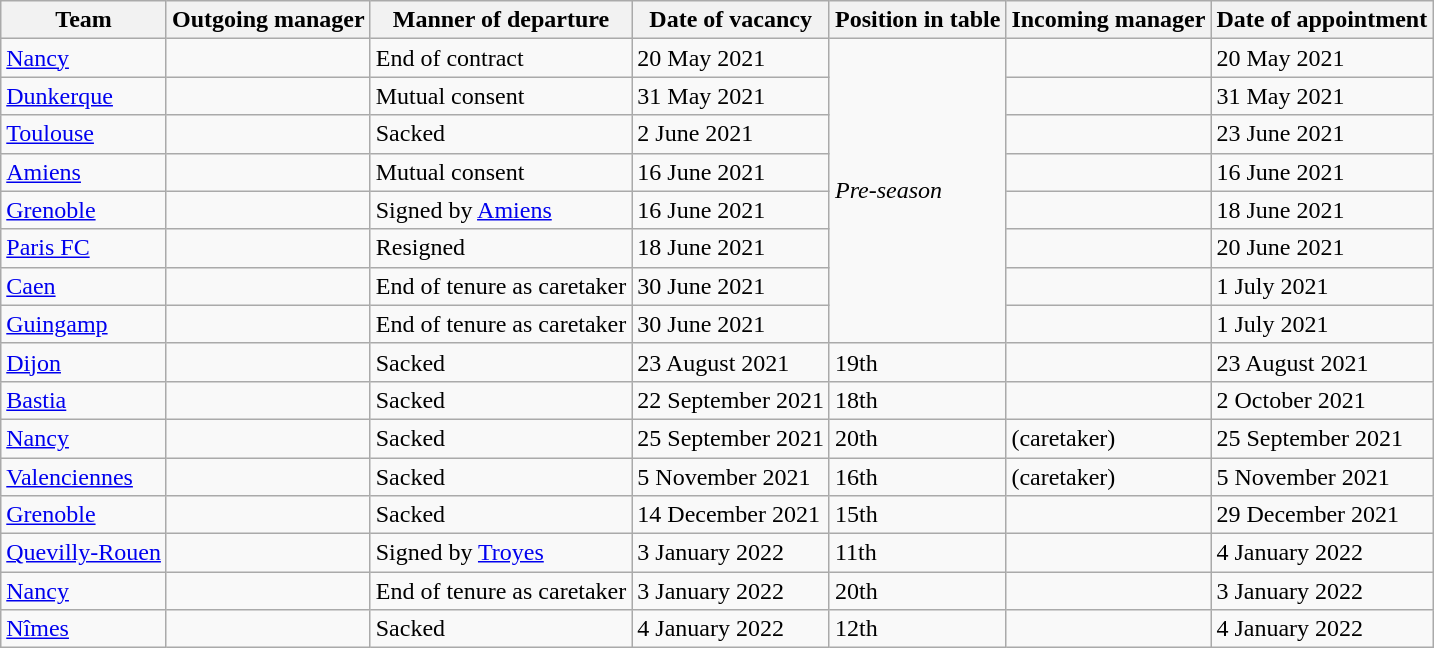<table class="wikitable sortable">
<tr>
<th>Team</th>
<th>Outgoing manager</th>
<th>Manner of departure</th>
<th>Date of vacancy</th>
<th>Position in table</th>
<th>Incoming manager</th>
<th>Date of appointment</th>
</tr>
<tr>
<td><a href='#'>Nancy</a></td>
<td> </td>
<td>End of contract</td>
<td>20 May 2021</td>
<td rowspan=8><em>Pre-season</em></td>
<td> </td>
<td>20 May 2021</td>
</tr>
<tr>
<td><a href='#'>Dunkerque</a></td>
<td> </td>
<td>Mutual consent</td>
<td>31 May 2021</td>
<td> </td>
<td>31 May 2021</td>
</tr>
<tr>
<td><a href='#'>Toulouse</a></td>
<td> </td>
<td>Sacked</td>
<td>2 June 2021</td>
<td> </td>
<td>23 June 2021</td>
</tr>
<tr>
<td><a href='#'>Amiens</a></td>
<td> </td>
<td>Mutual consent</td>
<td>16 June 2021</td>
<td> </td>
<td>16 June 2021</td>
</tr>
<tr>
<td><a href='#'>Grenoble</a></td>
<td> </td>
<td>Signed by <a href='#'>Amiens</a></td>
<td>16 June 2021</td>
<td> </td>
<td>18 June 2021</td>
</tr>
<tr>
<td><a href='#'>Paris FC</a></td>
<td> </td>
<td>Resigned</td>
<td>18 June 2021</td>
<td> </td>
<td>20 June 2021</td>
</tr>
<tr>
<td><a href='#'>Caen</a></td>
<td> </td>
<td>End of tenure as caretaker</td>
<td>30 June 2021</td>
<td> </td>
<td>1 July 2021</td>
</tr>
<tr>
<td><a href='#'>Guingamp</a></td>
<td> </td>
<td>End of tenure as caretaker</td>
<td>30 June 2021</td>
<td> </td>
<td>1 July 2021</td>
</tr>
<tr>
<td><a href='#'>Dijon</a></td>
<td> </td>
<td>Sacked</td>
<td>23 August 2021</td>
<td>19th</td>
<td> </td>
<td>23 August 2021</td>
</tr>
<tr>
<td><a href='#'>Bastia</a></td>
<td> </td>
<td>Sacked</td>
<td>22 September 2021</td>
<td>18th</td>
<td> </td>
<td>2 October 2021</td>
</tr>
<tr>
<td><a href='#'>Nancy</a></td>
<td> </td>
<td>Sacked</td>
<td>25 September 2021</td>
<td>20th</td>
<td>  (caretaker)</td>
<td>25 September 2021</td>
</tr>
<tr>
<td><a href='#'>Valenciennes</a></td>
<td> </td>
<td>Sacked</td>
<td>5 November 2021</td>
<td>16th</td>
<td>  (caretaker)</td>
<td>5 November 2021</td>
</tr>
<tr>
<td><a href='#'>Grenoble</a></td>
<td> </td>
<td>Sacked</td>
<td>14 December 2021</td>
<td>15th</td>
<td> </td>
<td>29 December 2021</td>
</tr>
<tr>
<td><a href='#'>Quevilly-Rouen</a></td>
<td> </td>
<td>Signed by <a href='#'>Troyes</a></td>
<td>3 January 2022</td>
<td>11th</td>
<td> </td>
<td>4 January 2022</td>
</tr>
<tr>
<td><a href='#'>Nancy</a></td>
<td> </td>
<td>End of tenure as caretaker</td>
<td>3 January 2022</td>
<td>20th</td>
<td> </td>
<td>3 January 2022</td>
</tr>
<tr>
<td><a href='#'>Nîmes</a></td>
<td> </td>
<td>Sacked</td>
<td>4 January 2022</td>
<td>12th</td>
<td> </td>
<td>4 January 2022</td>
</tr>
</table>
